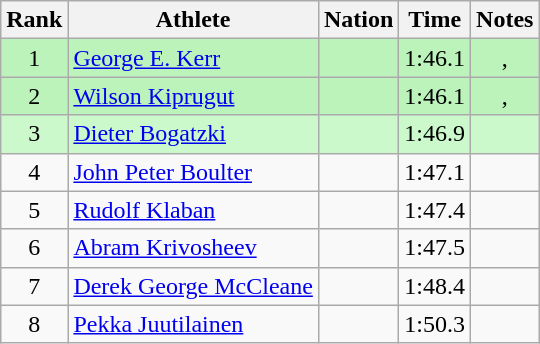<table class="wikitable sortable" style="text-align:center">
<tr>
<th>Rank</th>
<th>Athlete</th>
<th>Nation</th>
<th>Time</th>
<th>Notes</th>
</tr>
<tr bgcolor=bbf3bb>
<td>1</td>
<td align=left><a href='#'>George E. Kerr</a></td>
<td align=left></td>
<td>1:46.1</td>
<td>, </td>
</tr>
<tr bgcolor=bbf3bb>
<td>2</td>
<td align=left><a href='#'>Wilson Kiprugut</a></td>
<td align=left></td>
<td>1:46.1</td>
<td>, </td>
</tr>
<tr bgcolor=ccf9cc>
<td>3</td>
<td align=left><a href='#'>Dieter Bogatzki</a></td>
<td align=left></td>
<td>1:46.9</td>
<td></td>
</tr>
<tr>
<td>4</td>
<td align=left><a href='#'>John Peter Boulter</a></td>
<td align=left></td>
<td>1:47.1</td>
<td></td>
</tr>
<tr>
<td>5</td>
<td align=left><a href='#'>Rudolf Klaban</a></td>
<td align=left></td>
<td>1:47.4</td>
<td></td>
</tr>
<tr>
<td>6</td>
<td align=left><a href='#'>Abram Krivosheev</a></td>
<td align=left></td>
<td>1:47.5</td>
<td></td>
</tr>
<tr>
<td>7</td>
<td align=left><a href='#'>Derek George McCleane</a></td>
<td align=left></td>
<td>1:48.4</td>
<td></td>
</tr>
<tr>
<td>8</td>
<td align=left><a href='#'>Pekka Juutilainen</a></td>
<td align=left></td>
<td>1:50.3</td>
<td></td>
</tr>
</table>
